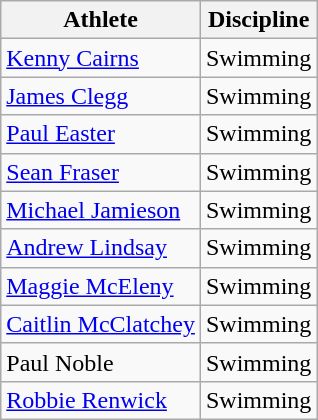<table class="wikitable unsortable">
<tr>
<th>Athlete</th>
<th>Discipline</th>
</tr>
<tr>
<td><a href='#'>Kenny Cairns</a></td>
<td>Swimming</td>
</tr>
<tr>
<td><a href='#'>James Clegg</a></td>
<td>Swimming</td>
</tr>
<tr>
<td><a href='#'>Paul Easter</a></td>
<td>Swimming</td>
</tr>
<tr>
<td><a href='#'>Sean Fraser</a></td>
<td>Swimming</td>
</tr>
<tr>
<td><a href='#'>Michael Jamieson</a></td>
<td>Swimming</td>
</tr>
<tr>
<td><a href='#'>Andrew Lindsay</a></td>
<td>Swimming</td>
</tr>
<tr>
<td><a href='#'>Maggie McEleny</a></td>
<td>Swimming</td>
</tr>
<tr>
<td><a href='#'>Caitlin McClatchey</a></td>
<td>Swimming</td>
</tr>
<tr>
<td>Paul Noble</td>
<td>Swimming</td>
</tr>
<tr>
<td><a href='#'>Robbie Renwick</a></td>
<td>Swimming</td>
</tr>
</table>
